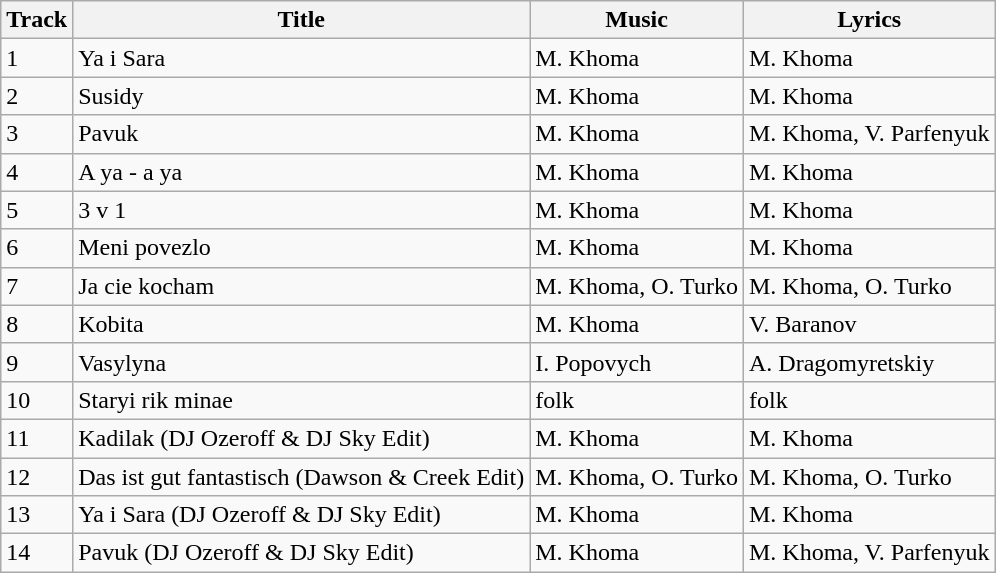<table class="wikitable">
<tr>
<th>Track</th>
<th>Title</th>
<th>Music</th>
<th>Lyrics</th>
</tr>
<tr>
<td>1</td>
<td>Ya i Sara</td>
<td>M. Khoma</td>
<td>M. Khoma</td>
</tr>
<tr>
<td>2</td>
<td>Susidy</td>
<td>M. Khoma</td>
<td>M. Khoma</td>
</tr>
<tr>
<td>3</td>
<td>Pavuk</td>
<td>M. Khoma</td>
<td>M. Khoma, V. Parfenyuk</td>
</tr>
<tr>
<td>4</td>
<td>A ya - a ya</td>
<td>M. Khoma</td>
<td>M. Khoma</td>
</tr>
<tr>
<td>5</td>
<td>3 v 1</td>
<td>M. Khoma</td>
<td>M. Khoma</td>
</tr>
<tr>
<td>6</td>
<td>Meni povezlo</td>
<td>M. Khoma</td>
<td>M. Khoma</td>
</tr>
<tr>
<td>7</td>
<td>Ja cie kocham</td>
<td>M. Khoma, O. Turko</td>
<td>M. Khoma, O. Turko</td>
</tr>
<tr>
<td>8</td>
<td>Kobita</td>
<td>M. Khoma</td>
<td>V. Baranov</td>
</tr>
<tr>
<td>9</td>
<td>Vasylyna</td>
<td>I. Popovych</td>
<td>A. Dragomyretskiy</td>
</tr>
<tr>
<td>10</td>
<td>Staryi rik minae</td>
<td>folk</td>
<td>folk</td>
</tr>
<tr>
<td>11</td>
<td>Kadilak (DJ Ozeroff & DJ Sky Edit)</td>
<td>M. Khoma</td>
<td>M. Khoma</td>
</tr>
<tr>
<td>12</td>
<td>Das ist gut fantastisch (Dawson & Creek Edit)</td>
<td>M. Khoma, O. Turko</td>
<td>M. Khoma, O. Turko</td>
</tr>
<tr>
<td>13</td>
<td>Ya i Sara (DJ Ozeroff & DJ Sky Edit)</td>
<td>M. Khoma</td>
<td>M. Khoma</td>
</tr>
<tr>
<td>14</td>
<td>Pavuk (DJ Ozeroff & DJ Sky Edit)</td>
<td>M. Khoma</td>
<td>M. Khoma, V. Parfenyuk</td>
</tr>
</table>
